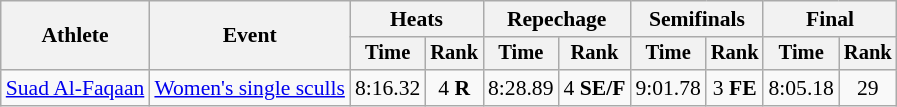<table class=wikitable style=font-size:90%;text-align:center>
<tr>
<th rowspan=2>Athlete</th>
<th rowspan=2>Event</th>
<th colspan=2>Heats</th>
<th colspan=2>Repechage</th>
<th colspan=2>Semifinals</th>
<th colspan=2>Final</th>
</tr>
<tr style=font-size:95%>
<th>Time</th>
<th>Rank</th>
<th>Time</th>
<th>Rank</th>
<th>Time</th>
<th>Rank</th>
<th>Time</th>
<th>Rank</th>
</tr>
<tr>
<td align=left><a href='#'>Suad Al-Faqaan</a></td>
<td align=left><a href='#'>Women's single sculls</a></td>
<td>8:16.32</td>
<td>4 <strong>R</strong></td>
<td>8:28.89</td>
<td>4 <strong>SE/F</strong></td>
<td>9:01.78</td>
<td>3 <strong>FE</strong></td>
<td>8:05.18</td>
<td>29</td>
</tr>
</table>
